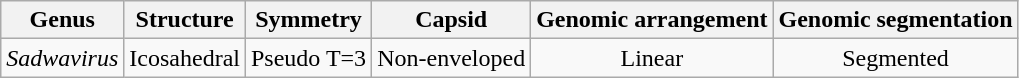<table class="wikitable sortable" style="text-align:center">
<tr>
<th>Genus</th>
<th>Structure</th>
<th>Symmetry</th>
<th>Capsid</th>
<th>Genomic arrangement</th>
<th>Genomic segmentation</th>
</tr>
<tr>
<td><em>Sadwavirus</em></td>
<td>Icosahedral</td>
<td>Pseudo T=3</td>
<td>Non-enveloped</td>
<td>Linear</td>
<td>Segmented</td>
</tr>
</table>
